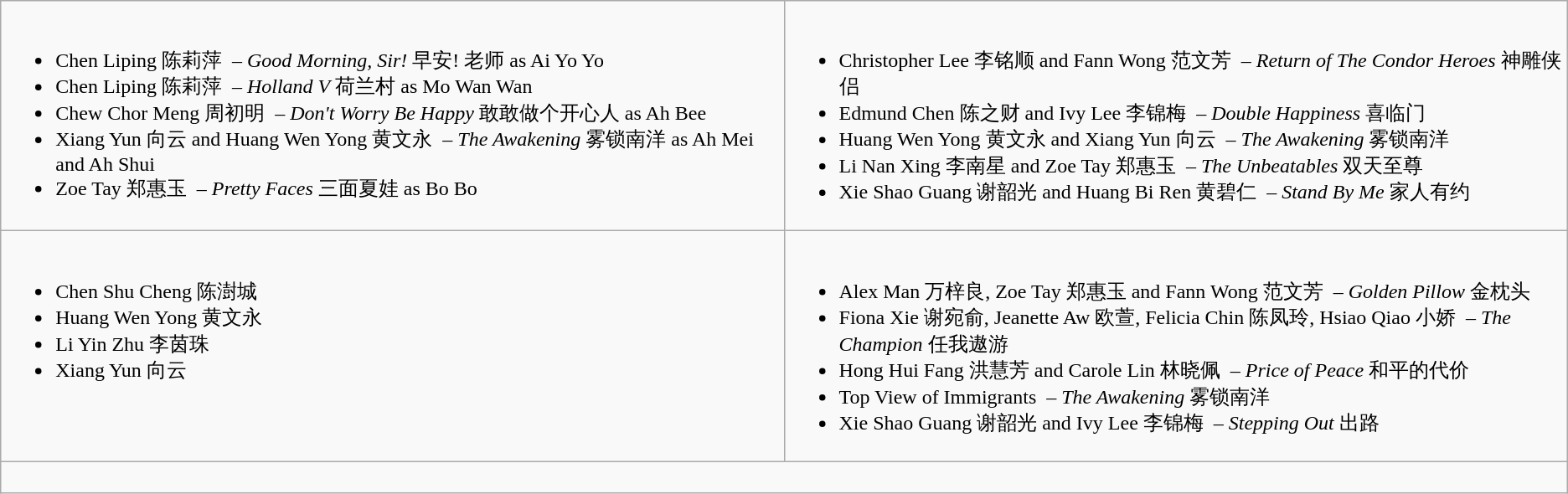<table class=wikitable>
<tr>
<td valign="top" width="50%"><br><div></div><ul><li>Chen Liping 陈莉萍  – <em>Good Morning, Sir!</em> 早安! 老师 as Ai Yo Yo</li><li>Chen Liping 陈莉萍  – <em>Holland V</em> 荷兰村 as Mo Wan Wan</li><li>Chew Chor Meng 周初明  – <em>Don't Worry Be Happy</em> 敢敢做个开心人 as Ah Bee</li><li>Xiang Yun 向云 and Huang Wen Yong 黄文永  – <em>The Awakening</em> 雾锁南洋 as Ah Mei and Ah Shui</li><li>Zoe Tay 郑惠玉  – <em>Pretty Faces</em> 三面夏娃 as Bo Bo</li></ul></td>
<td valign="top" width="50%"><br><div></div><ul><li>Christopher Lee 李铭顺 and Fann Wong 范文芳  – <em>Return of The Condor Heroes</em> 神雕侠侣</li><li>Edmund Chen 陈之财 and Ivy Lee 李锦梅  – <em>Double Happiness</em> 喜临门</li><li>Huang Wen Yong 黄文永 and Xiang Yun 向云  – <em>The Awakening</em> 雾锁南洋</li><li>Li Nan Xing 李南星 and Zoe Tay 郑惠玉  – <em>The Unbeatables</em> 双天至尊</li><li>Xie Shao Guang 谢韶光 and Huang Bi Ren 黄碧仁  – <em>Stand By Me</em> 家人有约</li></ul></td>
</tr>
<tr>
<td valign="top" width="50%"><br><div></div><ul><li>Chen Shu Cheng 陈澍城</li><li>Huang Wen Yong 黄文永</li><li>Li Yin Zhu 李茵珠</li><li>Xiang Yun 向云</li></ul></td>
<td valign="top" width="50%"><br><div></div><ul><li>Alex Man 万梓良, Zoe Tay 郑惠玉 and Fann Wong 范文芳  – <em>Golden Pillow</em> 金枕头</li><li>Fiona Xie 谢宛俞, Jeanette Aw 欧萱, Felicia Chin 陈凤玲, Hsiao Qiao 小娇  – <em>The Champion</em> 任我遨游</li><li>Hong Hui Fang 洪慧芳 and Carole Lin 林晓佩  – <em>Price of Peace</em> 和平的代价</li><li>Top View of Immigrants  – <em>The Awakening</em> 雾锁南洋</li><li>Xie Shao Guang 谢韶光 and Ivy Lee 李锦梅  – <em>Stepping Out</em> 出路</li></ul></td>
</tr>
<tr>
<td colspan=2 valign="top" width="100%"><br><div></div> 
</td>
</tr>
</table>
